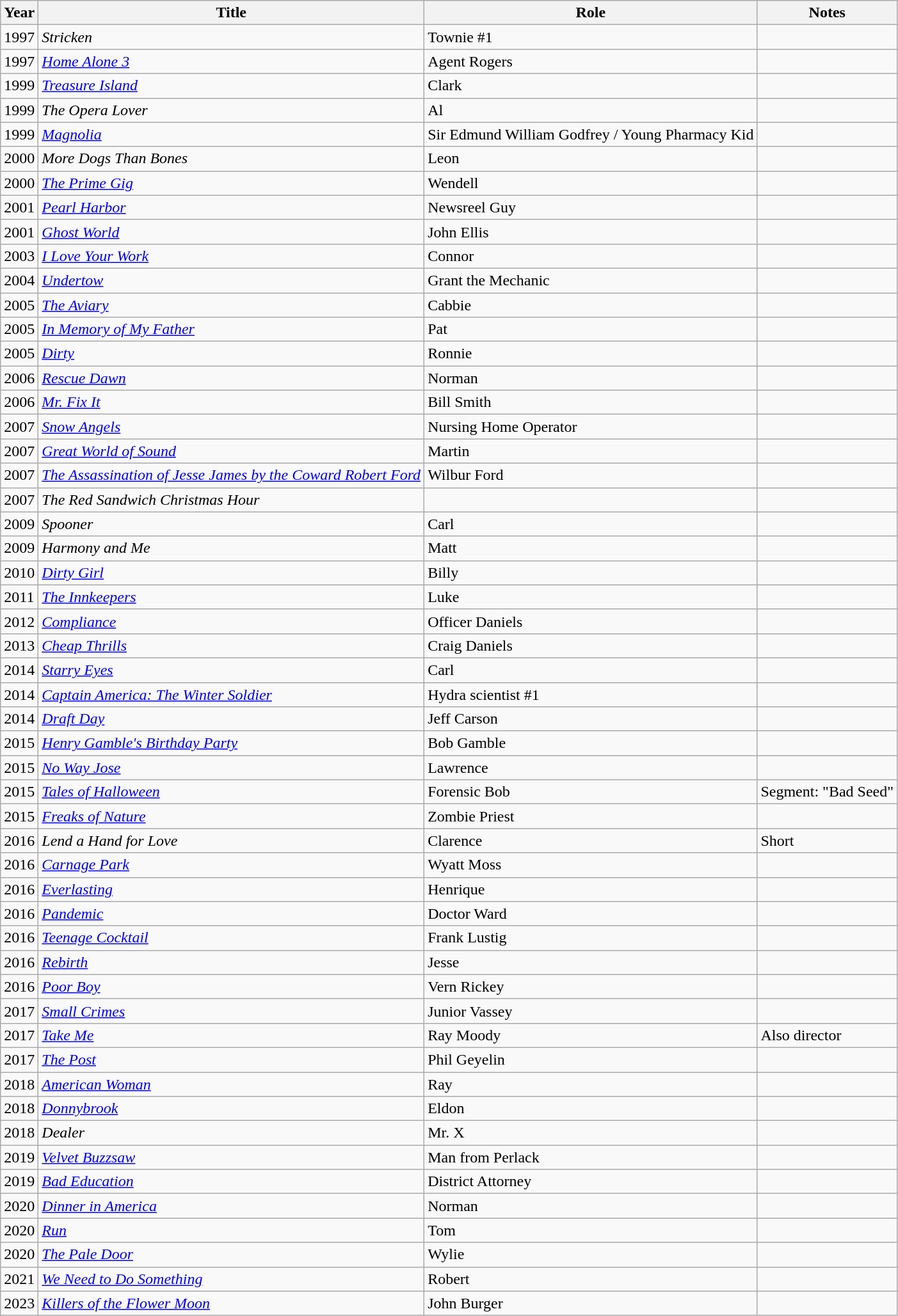<table class="wikitable sortable">
<tr>
<th>Year</th>
<th>Title</th>
<th>Role</th>
<th class="unsortable">Notes</th>
</tr>
<tr>
<td>1997</td>
<td><em>Stricken</em></td>
<td>Townie #1</td>
<td></td>
</tr>
<tr>
<td>1997</td>
<td><em><a href='#'>Home Alone 3</a></em></td>
<td>Agent Rogers</td>
<td></td>
</tr>
<tr>
<td>1999</td>
<td><em><a href='#'>Treasure Island</a></em></td>
<td>Clark</td>
<td></td>
</tr>
<tr>
<td>1999</td>
<td><em>The Opera Lover</em></td>
<td>Al</td>
<td></td>
</tr>
<tr>
<td>1999</td>
<td><em><a href='#'>Magnolia</a></em></td>
<td>Sir Edmund William Godfrey / Young Pharmacy Kid</td>
<td></td>
</tr>
<tr>
<td>2000</td>
<td><em>More Dogs Than Bones</em></td>
<td>Leon</td>
<td></td>
</tr>
<tr>
<td>2000</td>
<td><em><a href='#'>The Prime Gig</a></em></td>
<td>Wendell</td>
<td></td>
</tr>
<tr>
<td>2001</td>
<td><em><a href='#'>Pearl Harbor</a></em></td>
<td>Newsreel Guy</td>
<td></td>
</tr>
<tr>
<td>2001</td>
<td><em><a href='#'>Ghost World</a></em></td>
<td>John Ellis</td>
<td></td>
</tr>
<tr>
<td>2003</td>
<td><em><a href='#'>I Love Your Work</a></em></td>
<td>Connor</td>
<td></td>
</tr>
<tr>
<td>2004</td>
<td><em><a href='#'>Undertow</a></em></td>
<td>Grant the Mechanic</td>
<td></td>
</tr>
<tr>
<td>2005</td>
<td><em><a href='#'>The Aviary</a></em></td>
<td>Cabbie</td>
<td></td>
</tr>
<tr>
<td>2005</td>
<td><em><a href='#'>In Memory of My Father</a></em></td>
<td>Pat</td>
<td></td>
</tr>
<tr>
<td>2005</td>
<td><em><a href='#'>Dirty</a></em></td>
<td>Ronnie</td>
<td></td>
</tr>
<tr>
<td>2006</td>
<td><em><a href='#'>Rescue Dawn</a></em></td>
<td>Norman</td>
<td></td>
</tr>
<tr>
<td>2006</td>
<td><em><a href='#'>Mr. Fix It</a></em></td>
<td>Bill Smith</td>
<td></td>
</tr>
<tr>
<td>2007</td>
<td><em><a href='#'>Snow Angels</a></em></td>
<td>Nursing Home Operator</td>
<td></td>
</tr>
<tr>
<td>2007</td>
<td><em><a href='#'>Great World of Sound</a></em></td>
<td>Martin</td>
<td></td>
</tr>
<tr>
<td>2007</td>
<td><em><a href='#'>The Assassination of Jesse James by the Coward Robert Ford</a></em></td>
<td>Wilbur Ford</td>
<td></td>
</tr>
<tr>
<td>2007</td>
<td><em>The Red Sandwich Christmas Hour</em></td>
<td></td>
<td></td>
</tr>
<tr>
<td>2009</td>
<td><em>Spooner</em></td>
<td>Carl</td>
<td></td>
</tr>
<tr>
<td>2009</td>
<td><em>Harmony and Me</em></td>
<td>Matt</td>
<td></td>
</tr>
<tr>
<td>2010</td>
<td><em><a href='#'>Dirty Girl</a></em></td>
<td>Billy</td>
<td></td>
</tr>
<tr>
<td>2011</td>
<td><em><a href='#'>The Innkeepers</a></em></td>
<td>Luke</td>
<td></td>
</tr>
<tr>
<td>2012</td>
<td><em><a href='#'>Compliance</a></em></td>
<td>Officer Daniels</td>
<td></td>
</tr>
<tr>
<td>2013</td>
<td><em><a href='#'>Cheap Thrills</a></em></td>
<td>Craig Daniels</td>
<td></td>
</tr>
<tr>
<td>2014</td>
<td><em><a href='#'>Starry Eyes</a></em></td>
<td>Carl</td>
<td></td>
</tr>
<tr>
<td>2014</td>
<td><em><a href='#'>Captain America: The Winter Soldier</a></em></td>
<td>Hydra scientist #1</td>
<td></td>
</tr>
<tr>
<td>2014</td>
<td><em><a href='#'>Draft Day</a></em></td>
<td>Jeff Carson</td>
<td></td>
</tr>
<tr>
<td>2015</td>
<td><em><a href='#'>Henry Gamble's Birthday Party</a></em></td>
<td>Bob Gamble</td>
<td></td>
</tr>
<tr>
<td>2015</td>
<td><em><a href='#'>No Way Jose</a></em></td>
<td>Lawrence</td>
<td></td>
</tr>
<tr>
<td>2015</td>
<td><em><a href='#'>Tales of Halloween</a></em></td>
<td>Forensic Bob</td>
<td>Segment: "Bad Seed"</td>
</tr>
<tr>
<td>2015</td>
<td><em><a href='#'>Freaks of Nature</a></em></td>
<td>Zombie Priest</td>
<td></td>
</tr>
<tr>
<td>2016</td>
<td><em>Lend a Hand for Love</em></td>
<td>Clarence</td>
<td>Short</td>
</tr>
<tr>
<td>2016</td>
<td><em><a href='#'>Carnage Park</a></em></td>
<td>Wyatt Moss</td>
<td></td>
</tr>
<tr>
<td>2016</td>
<td><em><a href='#'>Everlasting</a></em></td>
<td>Henrique</td>
<td></td>
</tr>
<tr>
<td>2016</td>
<td><em><a href='#'>Pandemic</a></em></td>
<td>Doctor Ward</td>
<td></td>
</tr>
<tr>
<td>2016</td>
<td><em><a href='#'>Teenage Cocktail</a></em></td>
<td>Frank Lustig</td>
<td></td>
</tr>
<tr>
<td>2016</td>
<td><em><a href='#'>Rebirth</a></em></td>
<td>Jesse</td>
<td></td>
</tr>
<tr>
<td>2016</td>
<td><em><a href='#'>Poor Boy</a></em></td>
<td>Vern Rickey</td>
<td></td>
</tr>
<tr>
<td>2017</td>
<td><em><a href='#'>Small Crimes</a></em></td>
<td>Junior Vassey</td>
<td></td>
</tr>
<tr>
<td>2017</td>
<td><em><a href='#'>Take Me</a></em></td>
<td>Ray Moody</td>
<td>Also director</td>
</tr>
<tr>
<td>2017</td>
<td><em><a href='#'>The Post</a></em></td>
<td>Phil Geyelin</td>
<td></td>
</tr>
<tr>
<td>2018</td>
<td><em><a href='#'>American Woman</a></em></td>
<td>Ray</td>
<td></td>
</tr>
<tr>
<td>2018</td>
<td><em><a href='#'>Donnybrook</a></em></td>
<td>Eldon</td>
<td></td>
</tr>
<tr>
<td>2018</td>
<td><em>Dealer</em></td>
<td>Mr. X</td>
<td></td>
</tr>
<tr>
<td>2019</td>
<td><em><a href='#'>Velvet Buzzsaw</a></em></td>
<td>Man from Perlack</td>
<td></td>
</tr>
<tr>
<td>2019</td>
<td><em><a href='#'>Bad Education</a></em></td>
<td>District Attorney</td>
<td></td>
</tr>
<tr>
<td>2020</td>
<td><em><a href='#'>Dinner in America</a></em></td>
<td>Norman</td>
<td></td>
</tr>
<tr>
<td>2020</td>
<td><em><a href='#'>Run</a></em></td>
<td>Tom</td>
<td></td>
</tr>
<tr>
<td>2020</td>
<td><em><a href='#'>The Pale Door</a></em></td>
<td>Wylie</td>
<td></td>
</tr>
<tr>
<td>2021</td>
<td><em><a href='#'>We Need to Do Something</a></em></td>
<td>Robert</td>
<td></td>
</tr>
<tr>
<td>2023</td>
<td><em><a href='#'>Killers of the Flower Moon</a></em></td>
<td>John Burger</td>
<td></td>
</tr>
</table>
